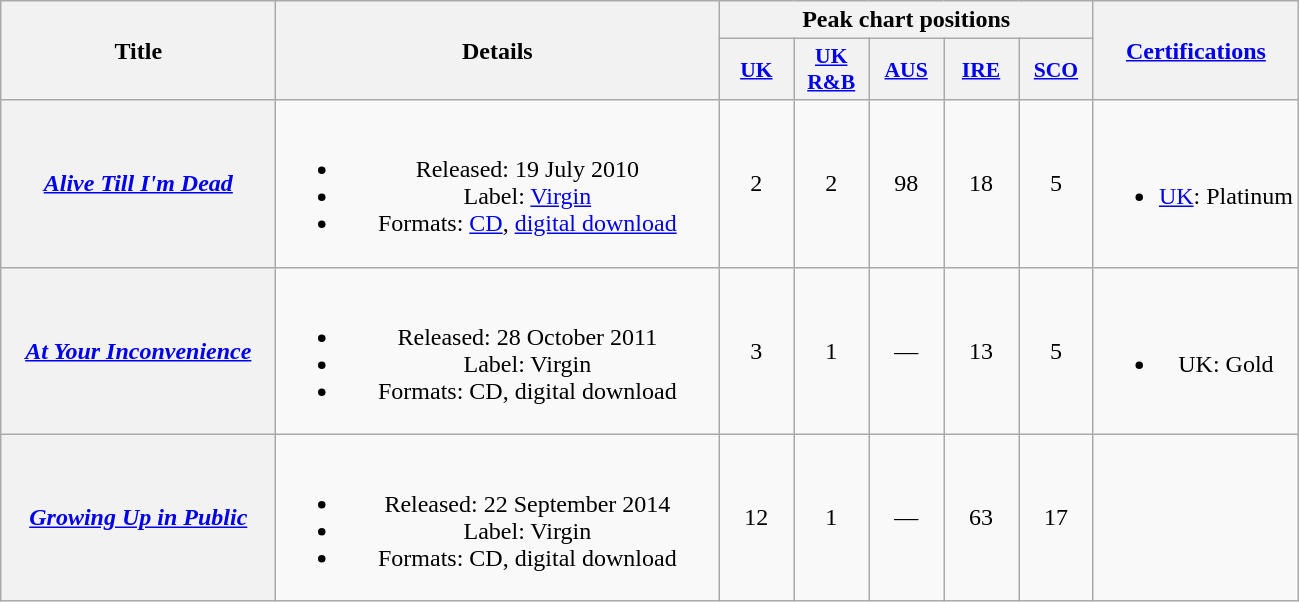<table class="wikitable plainrowheaders" style="text-align:center;">
<tr>
<th scope="col" rowspan="2" style="width:11em;">Title</th>
<th scope="col" rowspan="2" style="width:18em;">Details</th>
<th scope="col" colspan="5">Peak chart positions</th>
<th scope="col" rowspan="2"><a href='#'>Certifications</a></th>
</tr>
<tr>
<th scope="col" style="width:3em;font-size:90%;"><a href='#'>UK</a><br></th>
<th scope="col" style="width:3em;font-size:90%;"><a href='#'>UK<br>R&B</a><br></th>
<th scope="col" style="width:3em;font-size:90%;"><a href='#'>AUS</a><br></th>
<th scope="col" style="width:3em;font-size:90%;"><a href='#'>IRE</a><br></th>
<th scope="col" style="width:3em;font-size:90%;"><a href='#'>SCO</a><br></th>
</tr>
<tr>
<th scope="row"><em><a href='#'>Alive Till I'm Dead</a></em></th>
<td><br><ul><li>Released: 19 July 2010</li><li>Label: <a href='#'>Virgin</a></li><li>Formats: <a href='#'>CD</a>, <a href='#'>digital download</a></li></ul></td>
<td>2</td>
<td>2</td>
<td>98</td>
<td>18</td>
<td>5</td>
<td><br><ul><li><a href='#'>UK</a>: Platinum</li></ul></td>
</tr>
<tr>
<th scope="row"><em><a href='#'>At Your Inconvenience</a></em></th>
<td><br><ul><li>Released: 28 October 2011</li><li>Label: Virgin</li><li>Formats: CD, digital download</li></ul></td>
<td>3</td>
<td>1</td>
<td>—</td>
<td>13</td>
<td>5</td>
<td><br><ul><li>UK: Gold</li></ul></td>
</tr>
<tr>
<th scope="row"><em><a href='#'>Growing Up in Public</a></em></th>
<td><br><ul><li>Released: 22 September 2014</li><li>Label: Virgin</li><li>Formats: CD, digital download</li></ul></td>
<td>12</td>
<td>1</td>
<td>—</td>
<td>63</td>
<td>17</td>
<td></td>
</tr>
</table>
